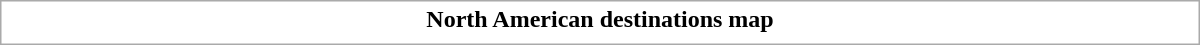<table class="collapsible uncollapsed" style="border:1px #aaa solid; width:50em; margin:0.2em auto">
<tr>
<th>North American destinations map</th>
</tr>
<tr>
<td></td>
</tr>
</table>
